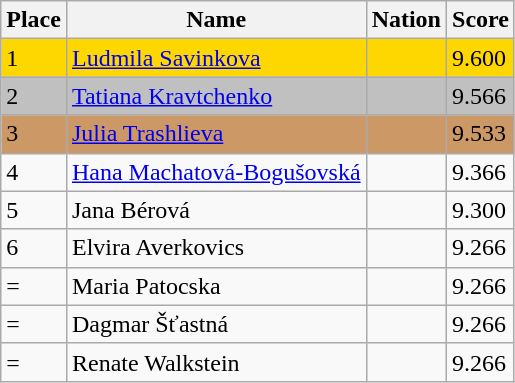<table class="wikitable">
<tr>
<th>Place</th>
<th>Name</th>
<th>Nation</th>
<th>Score</th>
</tr>
<tr bgcolor=gold>
<td>1</td>
<td><a href='#'>Ludmila Savinkova</a></td>
<td></td>
<td>9.600</td>
</tr>
<tr bgcolor=silver>
<td>2</td>
<td><a href='#'>Tatiana Kravtchenko</a></td>
<td></td>
<td>9.566</td>
</tr>
<tr bgcolor=cc9966>
<td>3</td>
<td><a href='#'>Julia Trashlieva</a></td>
<td></td>
<td>9.533</td>
</tr>
<tr>
<td>4</td>
<td><a href='#'>Hana Machatová-Bogušovská</a></td>
<td></td>
<td>9.366</td>
</tr>
<tr>
<td>5</td>
<td>Jana Bérová</td>
<td></td>
<td>9.300</td>
</tr>
<tr>
<td>6</td>
<td>Elvira Averkovics</td>
<td></td>
<td>9.266</td>
</tr>
<tr>
<td>=</td>
<td>Maria Patocska</td>
<td></td>
<td>9.266</td>
</tr>
<tr>
<td>=</td>
<td>Dagmar Šťastná</td>
<td></td>
<td>9.266</td>
</tr>
<tr>
<td>=</td>
<td>Renate Walkstein</td>
<td></td>
<td>9.266</td>
</tr>
</table>
